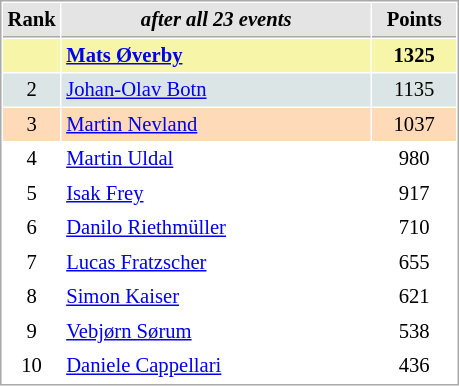<table cellspacing="1" cellpadding="3" style="border:1px solid #AAAAAA;font-size:86%">
<tr style="background-color: #E4E4E4;">
<th style="border-bottom:1px solid #AAAAAA; width: 10px;">Rank</th>
<th style="border-bottom:1px solid #AAAAAA; width: 200px;"><em>after all 23 events</em></th>
<th style="border-bottom:1px solid #AAAAAA; width: 50px;">Points</th>
</tr>
<tr style="background:#f7f6a8;">
<td align=center></td>
<td> <strong><a href='#'>Mats Øverby</a></strong></td>
<td align=center><strong>1325</strong></td>
</tr>
<tr style="background:#dce5e5;">
<td align=center>2</td>
<td> <a href='#'>Johan-Olav Botn</a></td>
<td align=center>1135</td>
</tr>
<tr style="background:#ffdab9;">
<td align=center>3</td>
<td> <a href='#'>Martin Nevland</a></td>
<td align=center>1037</td>
</tr>
<tr>
<td align=center>4</td>
<td> <a href='#'>Martin Uldal</a></td>
<td align=center>980</td>
</tr>
<tr>
<td align=center>5</td>
<td> <a href='#'>Isak Frey</a></td>
<td align=center>917</td>
</tr>
<tr>
<td align=center>6</td>
<td> <a href='#'>Danilo Riethmüller</a></td>
<td align=center>710</td>
</tr>
<tr>
<td align=center>7</td>
<td> <a href='#'>Lucas Fratzscher</a></td>
<td align=center>655</td>
</tr>
<tr>
<td align=center>8</td>
<td> <a href='#'>Simon Kaiser</a></td>
<td align=center>621</td>
</tr>
<tr>
<td align=center>9</td>
<td> <a href='#'>Vebjørn Sørum</a></td>
<td align=center>538</td>
</tr>
<tr>
<td align=center>10</td>
<td> <a href='#'>Daniele Cappellari</a></td>
<td align=center>436</td>
</tr>
</table>
